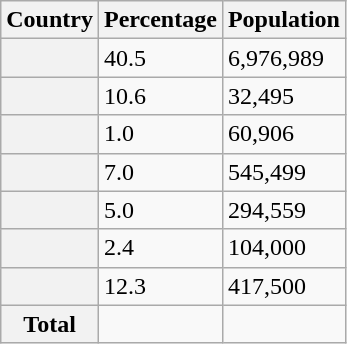<table class="wikitable sortable plainrowheaders">
<tr>
<th scope="col">Country</th>
<th scope="col">Percentage</th>
<th scope="col">Population</th>
</tr>
<tr>
<th scope="row"></th>
<td>40.5</td>
<td>6,976,989</td>
</tr>
<tr>
<th scope="row"></th>
<td>10.6</td>
<td>32,495</td>
</tr>
<tr>
<th scope="row"></th>
<td>1.0</td>
<td>60,906</td>
</tr>
<tr>
<th scope="row"></th>
<td>7.0</td>
<td>545,499</td>
</tr>
<tr>
<th scope="row"></th>
<td>5.0</td>
<td>294,559</td>
</tr>
<tr>
<th scope="row"></th>
<td>2.4</td>
<td>104,000</td>
</tr>
<tr>
<th scope="row"></th>
<td>12.3</td>
<td>417,500</td>
</tr>
<tr class="sortbottom">
<th scope="row">Total</th>
<td></td>
<td></td>
</tr>
</table>
